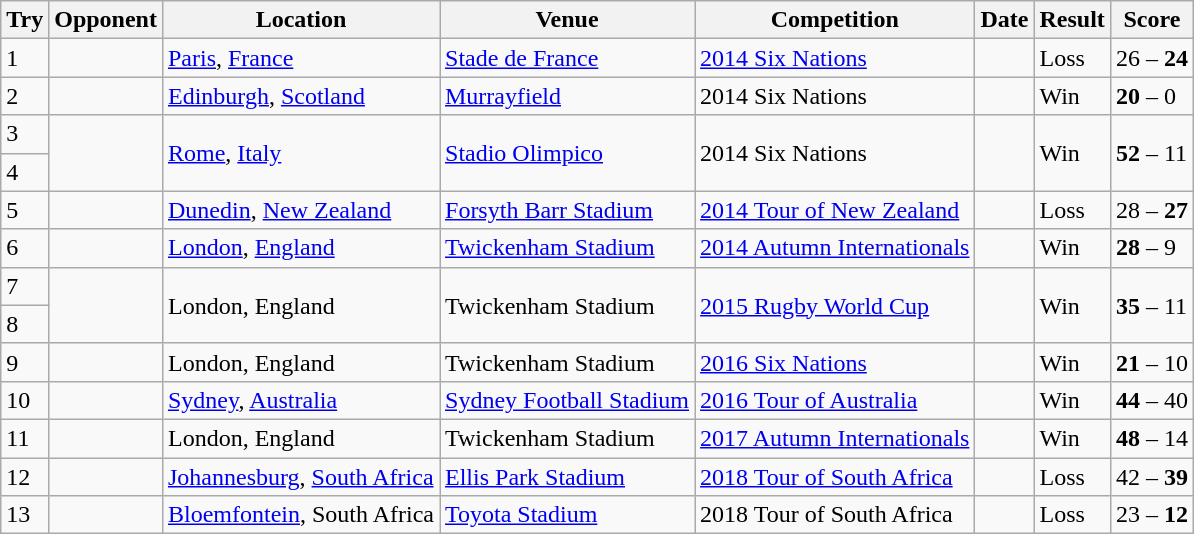<table class="wikitable" style="font-size:100%">
<tr>
<th>Try</th>
<th>Opponent</th>
<th>Location</th>
<th>Venue</th>
<th>Competition</th>
<th>Date</th>
<th>Result</th>
<th>Score</th>
</tr>
<tr>
<td>1</td>
<td></td>
<td><a href='#'>Paris</a>, <a href='#'>France</a></td>
<td><a href='#'>Stade de France</a></td>
<td><a href='#'>2014 Six Nations</a></td>
<td></td>
<td>Loss</td>
<td>26 – <strong>24</strong> 	</td>
</tr>
<tr>
<td>2</td>
<td></td>
<td><a href='#'>Edinburgh</a>, <a href='#'>Scotland</a></td>
<td><a href='#'>Murrayfield</a></td>
<td>2014 Six Nations</td>
<td></td>
<td>Win</td>
<td><strong>20</strong> – 0</td>
</tr>
<tr>
<td>3</td>
<td rowspan="2"></td>
<td rowspan="2"><a href='#'>Rome</a>, <a href='#'>Italy</a></td>
<td rowspan="2"><a href='#'>Stadio Olimpico</a></td>
<td rowspan="2">2014 Six Nations</td>
<td rowspan="2"></td>
<td rowspan="2">Win</td>
<td rowspan="2"><strong>52</strong> – 11</td>
</tr>
<tr>
<td>4</td>
</tr>
<tr>
<td>5</td>
<td></td>
<td><a href='#'>Dunedin</a>, <a href='#'>New Zealand</a></td>
<td><a href='#'>Forsyth Barr Stadium</a></td>
<td><a href='#'>2014 Tour of New Zealand</a></td>
<td></td>
<td>Loss</td>
<td>28 – <strong>27</strong> </td>
</tr>
<tr>
<td>6</td>
<td></td>
<td><a href='#'>London</a>, <a href='#'>England</a></td>
<td><a href='#'>Twickenham Stadium</a></td>
<td><a href='#'>2014 Autumn Internationals</a></td>
<td></td>
<td>Win</td>
<td><strong>28</strong> – 9</td>
</tr>
<tr>
<td>7</td>
<td rowspan="2"></td>
<td rowspan="2">London, England</td>
<td rowspan="2">Twickenham Stadium</td>
<td rowspan="2"><a href='#'>2015 Rugby World Cup</a></td>
<td rowspan="2"></td>
<td rowspan="2">Win</td>
<td rowspan="2"><strong>35</strong> – 11</td>
</tr>
<tr>
<td>8</td>
</tr>
<tr>
<td>9</td>
<td></td>
<td>London, England</td>
<td>Twickenham Stadium</td>
<td><a href='#'>2016 Six Nations</a></td>
<td></td>
<td>Win</td>
<td><strong>21</strong> – 10</td>
</tr>
<tr>
<td>10</td>
<td></td>
<td><a href='#'>Sydney</a>, <a href='#'>Australia</a></td>
<td><a href='#'>Sydney Football Stadium</a></td>
<td><a href='#'>2016 Tour of Australia</a></td>
<td></td>
<td>Win</td>
<td><strong>44</strong> – 40</td>
</tr>
<tr>
<td>11</td>
<td></td>
<td>London, England</td>
<td>Twickenham Stadium</td>
<td><a href='#'>2017 Autumn Internationals</a></td>
<td></td>
<td>Win</td>
<td><strong>48</strong> – 14</td>
</tr>
<tr>
<td>12</td>
<td></td>
<td><a href='#'>Johannesburg</a>, <a href='#'>South Africa</a></td>
<td><a href='#'>Ellis Park Stadium</a></td>
<td><a href='#'>2018 Tour of South Africa</a></td>
<td></td>
<td>Loss</td>
<td>42 – <strong>39</strong></td>
</tr>
<tr>
<td>13</td>
<td></td>
<td><a href='#'>Bloemfontein</a>, South Africa</td>
<td><a href='#'>Toyota Stadium</a></td>
<td>2018 Tour of South Africa</td>
<td></td>
<td>Loss</td>
<td>23 – <strong>12</strong></td>
</tr>
</table>
